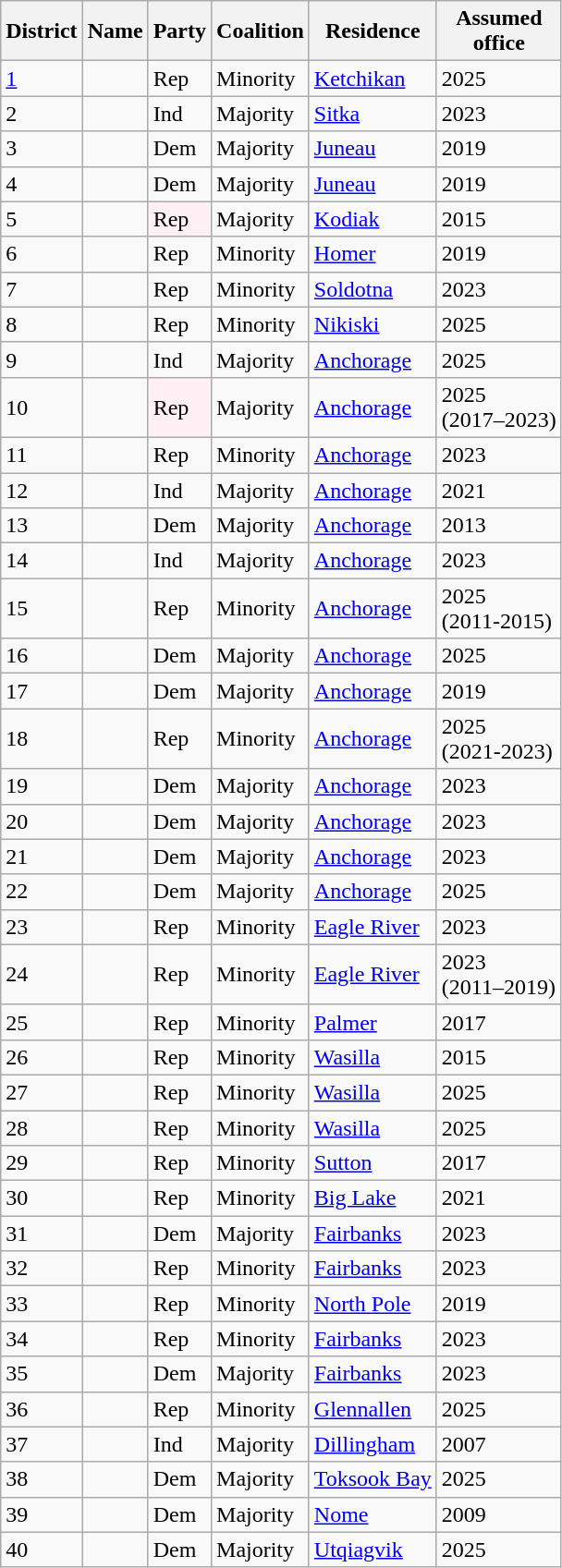<table class="wikitable sortable mw-collapsible">
<tr>
<th>District</th>
<th>Name</th>
<th>Party</th>
<th>Coalition</th>
<th>Residence</th>
<th>Assumed<br>office</th>
</tr>
<tr>
<td><a href='#'>1</a></td>
<td></td>
<td>Rep</td>
<td>Minority</td>
<td><a href='#'>Ketchikan</a></td>
<td>2025</td>
</tr>
<tr>
<td>2</td>
<td></td>
<td>Ind</td>
<td>Majority</td>
<td><a href='#'>Sitka</a></td>
<td>2023</td>
</tr>
<tr>
<td>3</td>
<td></td>
<td>Dem</td>
<td>Majority</td>
<td><a href='#'>Juneau</a></td>
<td>2019</td>
</tr>
<tr>
<td>4</td>
<td></td>
<td>Dem</td>
<td>Majority</td>
<td><a href='#'>Juneau</a></td>
<td>2019</td>
</tr>
<tr>
<td>5</td>
<td></td>
<td bgcolor=FFF0F5>Rep</td>
<td>Majority</td>
<td><a href='#'>Kodiak</a></td>
<td>2015</td>
</tr>
<tr>
<td>6</td>
<td></td>
<td>Rep</td>
<td>Minority</td>
<td><a href='#'>Homer</a></td>
<td>2019</td>
</tr>
<tr>
<td>7</td>
<td></td>
<td>Rep</td>
<td>Minority</td>
<td><a href='#'>Soldotna</a></td>
<td>2023</td>
</tr>
<tr>
<td>8</td>
<td></td>
<td>Rep</td>
<td>Minority</td>
<td><a href='#'>Nikiski</a></td>
<td>2025</td>
</tr>
<tr>
<td>9</td>
<td></td>
<td>Ind</td>
<td>Majority</td>
<td><a href='#'>Anchorage</a></td>
<td>2025</td>
</tr>
<tr>
<td>10</td>
<td></td>
<td bgcolor=FFF0F5>Rep</td>
<td>Majority</td>
<td><a href='#'>Anchorage</a></td>
<td>2025<br>(2017–2023)</td>
</tr>
<tr>
<td>11</td>
<td></td>
<td>Rep</td>
<td>Minority</td>
<td><a href='#'>Anchorage</a></td>
<td>2023</td>
</tr>
<tr>
<td>12</td>
<td></td>
<td>Ind</td>
<td>Majority</td>
<td><a href='#'>Anchorage</a></td>
<td>2021</td>
</tr>
<tr>
<td>13</td>
<td></td>
<td>Dem</td>
<td>Majority</td>
<td><a href='#'>Anchorage</a></td>
<td>2013</td>
</tr>
<tr>
<td>14</td>
<td></td>
<td>Ind</td>
<td>Majority</td>
<td><a href='#'>Anchorage</a></td>
<td>2023</td>
</tr>
<tr>
<td>15</td>
<td></td>
<td>Rep</td>
<td>Minority</td>
<td><a href='#'>Anchorage</a></td>
<td>2025<br>(2011-2015)</td>
</tr>
<tr>
<td>16</td>
<td></td>
<td>Dem</td>
<td>Majority</td>
<td><a href='#'>Anchorage</a></td>
<td>2025</td>
</tr>
<tr>
<td>17</td>
<td></td>
<td>Dem</td>
<td>Majority</td>
<td><a href='#'>Anchorage</a></td>
<td>2019</td>
</tr>
<tr>
<td>18</td>
<td></td>
<td>Rep</td>
<td>Minority</td>
<td><a href='#'>Anchorage</a></td>
<td>2025<br>(2021-2023)</td>
</tr>
<tr>
<td>19</td>
<td></td>
<td>Dem</td>
<td>Majority</td>
<td><a href='#'>Anchorage</a></td>
<td>2023</td>
</tr>
<tr>
<td>20</td>
<td></td>
<td>Dem</td>
<td>Majority</td>
<td><a href='#'>Anchorage</a></td>
<td>2023</td>
</tr>
<tr>
<td>21</td>
<td></td>
<td>Dem</td>
<td>Majority</td>
<td><a href='#'>Anchorage</a></td>
<td>2023</td>
</tr>
<tr>
<td>22</td>
<td></td>
<td>Dem</td>
<td>Majority</td>
<td><a href='#'>Anchorage</a></td>
<td>2025</td>
</tr>
<tr>
<td>23</td>
<td></td>
<td>Rep</td>
<td>Minority</td>
<td><a href='#'>Eagle River</a></td>
<td>2023</td>
</tr>
<tr>
<td>24</td>
<td></td>
<td>Rep</td>
<td>Minority</td>
<td><a href='#'>Eagle River</a></td>
<td>2023<br>(2011–2019)</td>
</tr>
<tr>
<td>25</td>
<td></td>
<td>Rep</td>
<td>Minority</td>
<td><a href='#'>Palmer</a></td>
<td>2017</td>
</tr>
<tr>
<td>26</td>
<td></td>
<td>Rep</td>
<td>Minority</td>
<td><a href='#'>Wasilla</a></td>
<td>2015</td>
</tr>
<tr>
<td>27</td>
<td></td>
<td>Rep</td>
<td>Minority</td>
<td><a href='#'>Wasilla</a></td>
<td>2025</td>
</tr>
<tr>
<td>28</td>
<td></td>
<td>Rep</td>
<td>Minority</td>
<td><a href='#'>Wasilla</a></td>
<td>2025</td>
</tr>
<tr>
<td>29</td>
<td></td>
<td>Rep</td>
<td>Minority</td>
<td><a href='#'>Sutton</a></td>
<td>2017</td>
</tr>
<tr>
<td>30</td>
<td></td>
<td>Rep</td>
<td>Minority</td>
<td><a href='#'>Big Lake</a></td>
<td>2021</td>
</tr>
<tr>
<td>31</td>
<td></td>
<td>Dem</td>
<td>Majority</td>
<td><a href='#'>Fairbanks</a></td>
<td>2023</td>
</tr>
<tr>
<td>32</td>
<td></td>
<td>Rep</td>
<td>Minority</td>
<td><a href='#'>Fairbanks</a></td>
<td>2023</td>
</tr>
<tr>
<td>33</td>
<td></td>
<td>Rep</td>
<td>Minority</td>
<td><a href='#'>North Pole</a></td>
<td>2019</td>
</tr>
<tr>
<td>34</td>
<td></td>
<td>Rep</td>
<td>Minority</td>
<td><a href='#'>Fairbanks</a></td>
<td>2023</td>
</tr>
<tr>
<td>35</td>
<td></td>
<td>Dem</td>
<td>Majority</td>
<td><a href='#'>Fairbanks</a></td>
<td>2023</td>
</tr>
<tr>
<td>36</td>
<td></td>
<td>Rep</td>
<td>Minority</td>
<td><a href='#'>Glennallen</a></td>
<td>2025</td>
</tr>
<tr>
<td>37</td>
<td></td>
<td>Ind</td>
<td>Majority</td>
<td><a href='#'>Dillingham</a></td>
<td>2007</td>
</tr>
<tr>
<td>38</td>
<td></td>
<td>Dem</td>
<td>Majority</td>
<td><a href='#'>Toksook Bay</a></td>
<td>2025</td>
</tr>
<tr>
<td>39</td>
<td></td>
<td>Dem</td>
<td>Majority</td>
<td><a href='#'>Nome</a></td>
<td>2009</td>
</tr>
<tr>
<td>40</td>
<td></td>
<td>Dem</td>
<td>Majority</td>
<td><a href='#'>Utqiagvik</a></td>
<td>2025</td>
</tr>
</table>
